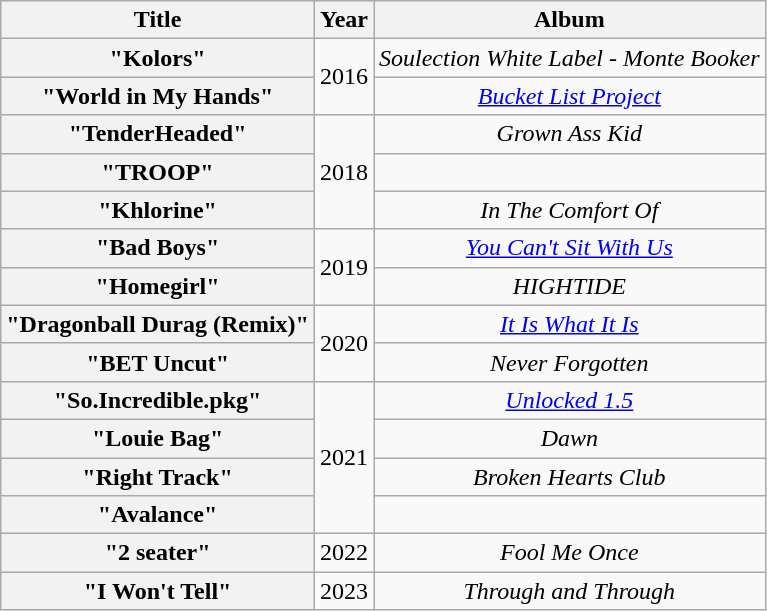<table class="wikitable plainrowheaders" style="text-align:center;">
<tr>
<th scope="col">Title</th>
<th scope="col">Year</th>
<th scope="col">Album</th>
</tr>
<tr>
<th scope="row">"Kolors"<br></th>
<td rowspan="2">2016</td>
<td><em>Soulection White Label - Monte Booker</em></td>
</tr>
<tr>
<th scope="row">"World in My Hands"<br></th>
<td><em><a href='#'>Bucket List Project</a></em></td>
</tr>
<tr>
<th scope="row">"TenderHeaded"<br></th>
<td rowspan="3">2018</td>
<td><em>Grown Ass Kid</em></td>
</tr>
<tr>
<th scope="row">"TROOP"<br></th>
<td></td>
</tr>
<tr>
<th scope="row">"Khlorine"<br></th>
<td><em>In The Comfort Of</em></td>
</tr>
<tr>
<th scope="row">"Bad Boys"<br></th>
<td rowspan="2">2019</td>
<td><em><a href='#'>You Can't Sit With Us</a></em></td>
</tr>
<tr>
<th scope="row">"Homegirl"<br></th>
<td><em>HIGHTIDE</em></td>
</tr>
<tr>
<th scope="row">"Dragonball Durag (Remix)"<br></th>
<td rowspan="2">2020</td>
<td><em><a href='#'>It Is What It Is</a></em></td>
</tr>
<tr>
<th scope="row">"BET Uncut"<br></th>
<td><em>Never Forgotten</em></td>
</tr>
<tr>
<th scope="row">"So.Incredible.pkg"<br></th>
<td rowspan="4">2021</td>
<td><em><a href='#'>Unlocked 1.5</a></em></td>
</tr>
<tr>
<th scope="row">"Louie Bag"<br></th>
<td><em>Dawn</em></td>
</tr>
<tr>
<th scope="row">"Right Track"<br></th>
<td><em>Broken Hearts Club</em></td>
</tr>
<tr>
<th scope="row">"Avalance"<br></th>
<td></td>
</tr>
<tr>
<th scope="row">"2 seater"<br></th>
<td rowspan="1">2022</td>
<td><em>Fool Me Once</em></td>
</tr>
<tr>
<th scope="row">"I Won't Tell"<br></th>
<td rowspan="1">2023</td>
<td><em>Through and Through</em></td>
</tr>
</table>
